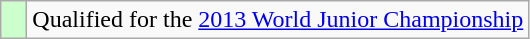<table class="wikitable" style="text-align: left;">
<tr>
<td width=10px bgcolor=#ccffcc></td>
<td>Qualified for the <a href='#'>2013 World Junior Championship</a></td>
</tr>
</table>
